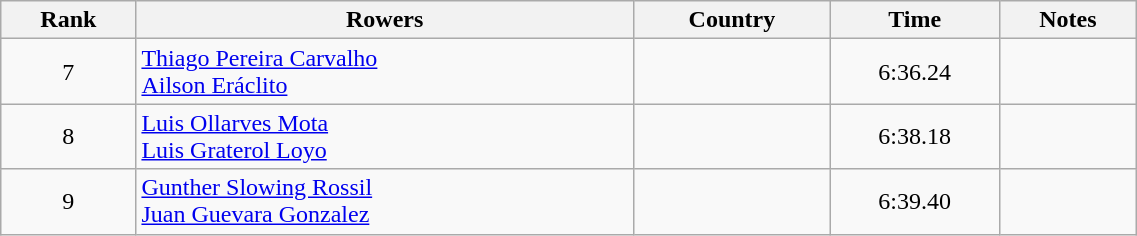<table class="wikitable" width=60% style="text-align:center">
<tr>
<th>Rank</th>
<th>Rowers</th>
<th>Country</th>
<th>Time</th>
<th>Notes</th>
</tr>
<tr>
<td>7</td>
<td align=left><a href='#'>Thiago Pereira Carvalho</a><br><a href='#'>Ailson Eráclito</a></td>
<td align=left></td>
<td>6:36.24</td>
<td></td>
</tr>
<tr>
<td>8</td>
<td align=left><a href='#'>Luis Ollarves Mota</a><br><a href='#'>Luis Graterol Loyo</a></td>
<td align=left></td>
<td>6:38.18</td>
<td></td>
</tr>
<tr>
<td>9</td>
<td align=left><a href='#'>Gunther Slowing Rossil</a><br><a href='#'>Juan Guevara Gonzalez</a></td>
<td align=left></td>
<td>6:39.40</td>
<td></td>
</tr>
</table>
